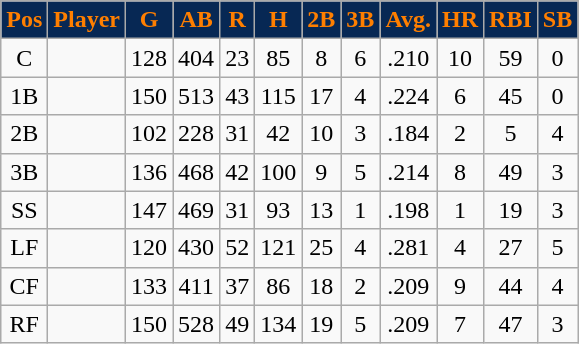<table class="wikitable sortable">
<tr>
<th style="background:#072854; color:#FF7F00">Pos</th>
<th style="background:#072854; color:#FF7F00">Player</th>
<th style="background:#072854; color:#FF7F00">G</th>
<th style="background:#072854; color:#FF7F00">AB</th>
<th style="background:#072854; color:#FF7F00">R</th>
<th style="background:#072854; color:#FF7F00">H</th>
<th style="background:#072854; color:#FF7F00">2B</th>
<th style="background:#072854; color:#FF7F00">3B</th>
<th style="background:#072854; color:#FF7F00">Avg.</th>
<th style="background:#072854; color:#FF7F00">HR</th>
<th style="background:#072854; color:#FF7F00">RBI</th>
<th style="background:#072854; color:#FF7F00">SB</th>
</tr>
<tr align="center">
<td>C</td>
<td></td>
<td>128</td>
<td>404</td>
<td>23</td>
<td>85</td>
<td>8</td>
<td>6</td>
<td>.210</td>
<td>10</td>
<td>59</td>
<td>0</td>
</tr>
<tr align="center">
<td>1B</td>
<td></td>
<td>150</td>
<td>513</td>
<td>43</td>
<td>115</td>
<td>17</td>
<td>4</td>
<td>.224</td>
<td>6</td>
<td>45</td>
<td>0</td>
</tr>
<tr align="center">
<td>2B</td>
<td></td>
<td>102</td>
<td>228</td>
<td>31</td>
<td>42</td>
<td>10</td>
<td>3</td>
<td>.184</td>
<td>2</td>
<td>5</td>
<td>4</td>
</tr>
<tr align="center">
<td>3B</td>
<td></td>
<td>136</td>
<td>468</td>
<td>42</td>
<td>100</td>
<td>9</td>
<td>5</td>
<td>.214</td>
<td>8</td>
<td>49</td>
<td>3</td>
</tr>
<tr align="center">
<td>SS</td>
<td></td>
<td>147</td>
<td>469</td>
<td>31</td>
<td>93</td>
<td>13</td>
<td>1</td>
<td>.198</td>
<td>1</td>
<td>19</td>
<td>3</td>
</tr>
<tr align="center">
<td>LF</td>
<td></td>
<td>120</td>
<td>430</td>
<td>52</td>
<td>121</td>
<td>25</td>
<td>4</td>
<td>.281</td>
<td>4</td>
<td>27</td>
<td>5</td>
</tr>
<tr align="center">
<td>CF</td>
<td></td>
<td>133</td>
<td>411</td>
<td>37</td>
<td>86</td>
<td>18</td>
<td>2</td>
<td>.209</td>
<td>9</td>
<td>44</td>
<td>4</td>
</tr>
<tr align="center">
<td>RF</td>
<td></td>
<td>150</td>
<td>528</td>
<td>49</td>
<td>134</td>
<td>19</td>
<td>5</td>
<td>.209</td>
<td>7</td>
<td>47</td>
<td>3</td>
</tr>
</table>
